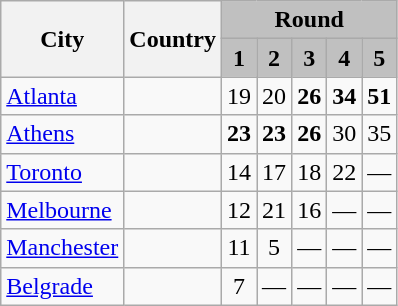<table class="wikitable">
<tr>
<th rowspan=2>City</th>
<th rowspan=2>Country</th>
<th colspan=5 style="background:silver;">Round</th>
</tr>
<tr>
<th style="background:silver;">1</th>
<th style="background:silver;">2</th>
<th style="background:silver;">3</th>
<th style="background:silver;">4</th>
<th style="background:silver;">5</th>
</tr>
<tr>
<td><a href='#'>Atlanta</a></td>
<td></td>
<td style="text-align:center;">19</td>
<td style="text-align:center;">20</td>
<td style="text-align:center;"><strong>26</strong></td>
<td style="text-align:center;"><strong>34</strong></td>
<td style="text-align:center;"><strong>51</strong></td>
</tr>
<tr>
<td><a href='#'>Athens</a></td>
<td></td>
<td style="text-align:center;"><strong>23</strong></td>
<td style="text-align:center;"><strong>23</strong></td>
<td style="text-align:center;"><strong>26</strong></td>
<td style="text-align:center;">30</td>
<td style="text-align:center;">35</td>
</tr>
<tr>
<td><a href='#'>Toronto</a></td>
<td></td>
<td style="text-align:center;">14</td>
<td style="text-align:center;">17</td>
<td style="text-align:center;">18</td>
<td style="text-align:center;">22</td>
<td style="text-align:center;">—</td>
</tr>
<tr>
<td><a href='#'>Melbourne</a></td>
<td></td>
<td style="text-align:center;">12</td>
<td style="text-align:center;">21</td>
<td style="text-align:center;">16</td>
<td style="text-align:center;">—</td>
<td style="text-align:center;">—</td>
</tr>
<tr>
<td><a href='#'>Manchester</a></td>
<td></td>
<td style="text-align:center;">11</td>
<td style="text-align:center;">5</td>
<td style="text-align:center;">—</td>
<td style="text-align:center;">—</td>
<td style="text-align:center;">—</td>
</tr>
<tr>
<td><a href='#'>Belgrade</a></td>
<td></td>
<td style="text-align:center;">7</td>
<td style="text-align:center;">—</td>
<td style="text-align:center;">—</td>
<td style="text-align:center;">—</td>
<td style="text-align:center;">—</td>
</tr>
</table>
